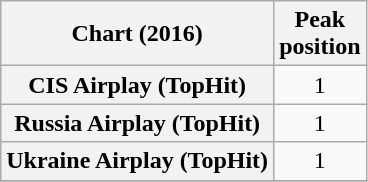<table class="wikitable plainrowheaders sortable" style="text-align:center">
<tr>
<th scope="col">Chart (2016)</th>
<th scope="col">Peak<br>position</th>
</tr>
<tr>
<th scope="row">CIS Airplay (TopHit)</th>
<td>1</td>
</tr>
<tr>
<th scope="row">Russia Airplay (TopHit)</th>
<td>1</td>
</tr>
<tr>
<th scope="row">Ukraine Airplay (TopHit)</th>
<td>1</td>
</tr>
<tr>
</tr>
</table>
